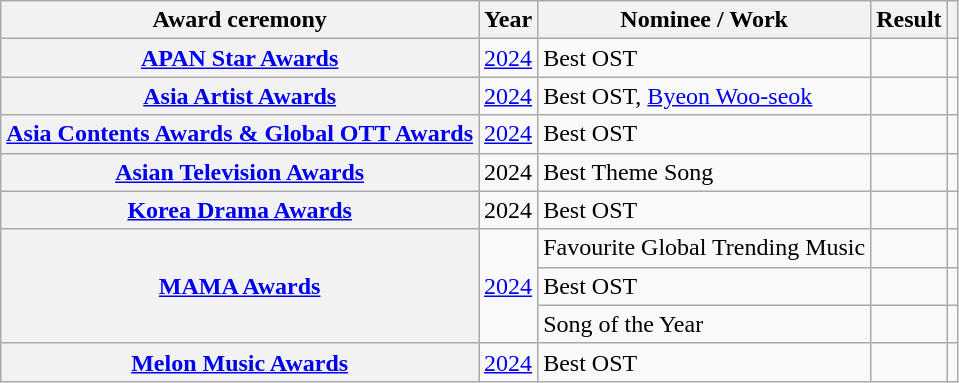<table class="wikitable plainrowheaders sortable">
<tr>
<th scope="col">Award ceremony</th>
<th scope="col">Year</th>
<th scope="col">Nominee / Work</th>
<th scope="col">Result</th>
<th class="unsortable" scope="col"></th>
</tr>
<tr>
<th scope="row"><a href='#'>APAN Star Awards</a></th>
<td style="text-align:center"><a href='#'>2024</a></td>
<td>Best OST</td>
<td></td>
<td style="text-align:center"></td>
</tr>
<tr>
<th scope="row"><a href='#'>Asia Artist Awards</a></th>
<td style="text-align:center"><a href='#'>2024</a></td>
<td>Best OST, <a href='#'>Byeon Woo-seok</a></td>
<td></td>
<td style="text-align:center"></td>
</tr>
<tr>
<th scope="row"><a href='#'>Asia Contents Awards & Global OTT Awards</a></th>
<td style="text-align:center"><a href='#'>2024</a></td>
<td>Best OST</td>
<td></td>
<td style="text-align:center"></td>
</tr>
<tr>
<th scope="row"><a href='#'>Asian Television Awards</a></th>
<td style="text-align:center">2024</td>
<td>Best Theme Song</td>
<td></td>
<td style="text-align:center"></td>
</tr>
<tr>
<th scope="row"><a href='#'>Korea Drama Awards</a></th>
<td style="text-align:center">2024</td>
<td>Best OST</td>
<td></td>
<td></td>
</tr>
<tr>
<th scope="row" rowspan="3"><a href='#'>MAMA Awards</a></th>
<td rowspan="3" style="text-align:center"><a href='#'>2024</a></td>
<td>Favourite Global Trending Music</td>
<td></td>
<td style="text-align:center"></td>
</tr>
<tr>
<td>Best OST</td>
<td></td>
<td style="text-align:center"></td>
</tr>
<tr>
<td>Song of the Year</td>
<td></td>
<td style="text-align:center"></td>
</tr>
<tr>
<th scope="row"><a href='#'>Melon Music Awards</a></th>
<td style="text-align:center"><a href='#'>2024</a></td>
<td>Best OST</td>
<td></td>
<td style="text-align:center"></td>
</tr>
</table>
